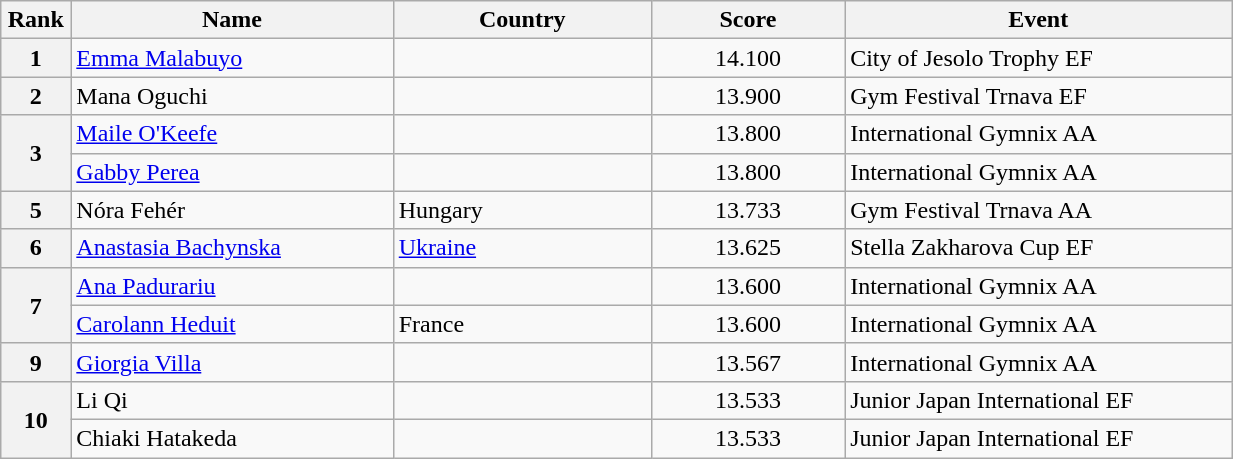<table class="wikitable sortable" style="width:65%;">
<tr>
<th style="text-align:center; width:5%;">Rank</th>
<th style="text-align:center; width:25%;">Name</th>
<th style="text-align:center; width:20%;">Country</th>
<th style="text-align:center; width:15%;">Score</th>
<th style="text-align:center; width:30%;">Event</th>
</tr>
<tr>
<th>1</th>
<td><a href='#'>Emma Malabuyo</a></td>
<td></td>
<td align="center">14.100</td>
<td>City of Jesolo Trophy EF</td>
</tr>
<tr>
<th>2</th>
<td>Mana Oguchi</td>
<td></td>
<td align="center">13.900</td>
<td>Gym Festival Trnava EF</td>
</tr>
<tr>
<th rowspan="2">3</th>
<td><a href='#'>Maile O'Keefe</a></td>
<td></td>
<td align="center">13.800</td>
<td>International Gymnix AA</td>
</tr>
<tr>
<td><a href='#'>Gabby Perea</a></td>
<td></td>
<td align="center">13.800</td>
<td>International Gymnix AA</td>
</tr>
<tr>
<th>5</th>
<td>Nóra Fehér</td>
<td> Hungary</td>
<td align="center">13.733</td>
<td>Gym Festival Trnava AA</td>
</tr>
<tr>
<th>6</th>
<td><a href='#'>Anastasia Bachynska</a></td>
<td> <a href='#'>Ukraine</a></td>
<td align="center">13.625</td>
<td>Stella Zakharova Cup EF</td>
</tr>
<tr>
<th rowspan="2">7</th>
<td><a href='#'>Ana Padurariu</a></td>
<td></td>
<td align="center">13.600</td>
<td>International Gymnix AA</td>
</tr>
<tr>
<td><a href='#'>Carolann Heduit</a></td>
<td> France</td>
<td align="center">13.600</td>
<td>International Gymnix AA</td>
</tr>
<tr>
<th>9</th>
<td><a href='#'>Giorgia Villa</a></td>
<td></td>
<td align="center">13.567</td>
<td>International Gymnix AA</td>
</tr>
<tr>
<th rowspan="2">10</th>
<td>Li Qi</td>
<td></td>
<td align="center">13.533</td>
<td>Junior Japan International EF</td>
</tr>
<tr>
<td>Chiaki Hatakeda</td>
<td></td>
<td align="center">13.533</td>
<td>Junior Japan International EF</td>
</tr>
</table>
